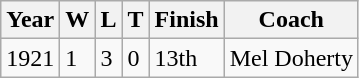<table class="wikitable">
<tr>
<th>Year</th>
<th>W</th>
<th>L</th>
<th>T</th>
<th>Finish</th>
<th>Coach</th>
</tr>
<tr>
<td>1921</td>
<td>1</td>
<td>3</td>
<td>0</td>
<td>13th</td>
<td>Mel Doherty</td>
</tr>
</table>
